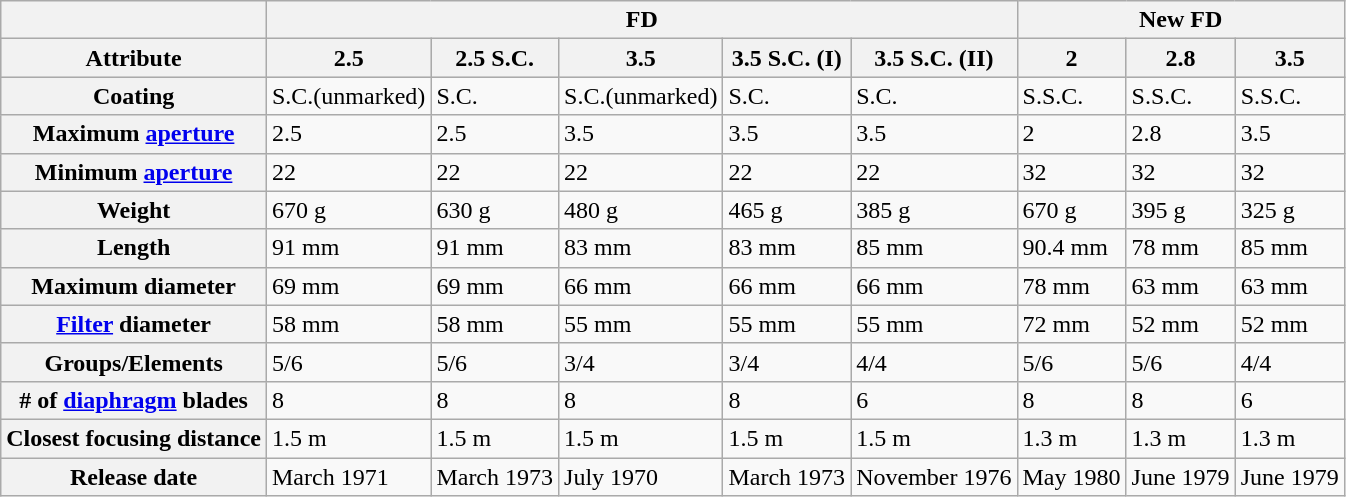<table class="wikitable">
<tr>
<th></th>
<th colspan=5>FD</th>
<th colspan=3>New FD</th>
</tr>
<tr bgcolor="#CCCCCC">
<th>Attribute</th>
<th>2.5</th>
<th>2.5 S.C.</th>
<th>3.5</th>
<th>3.5 S.C. (I)</th>
<th>3.5 S.C. (II)</th>
<th>2</th>
<th>2.8</th>
<th>3.5</th>
</tr>
<tr>
<th>Coating</th>
<td>S.C.(unmarked)</td>
<td>S.C.</td>
<td>S.C.(unmarked)</td>
<td>S.C.</td>
<td>S.C.</td>
<td>S.S.C.</td>
<td>S.S.C.</td>
<td>S.S.C.</td>
</tr>
<tr>
<th>Maximum <a href='#'>aperture</a></th>
<td>2.5</td>
<td>2.5</td>
<td>3.5</td>
<td>3.5</td>
<td>3.5</td>
<td>2</td>
<td>2.8</td>
<td>3.5</td>
</tr>
<tr>
<th>Minimum <a href='#'>aperture</a></th>
<td>22</td>
<td>22</td>
<td>22</td>
<td>22</td>
<td>22</td>
<td>32</td>
<td>32</td>
<td>32</td>
</tr>
<tr>
<th>Weight</th>
<td>670 g</td>
<td>630 g</td>
<td>480 g</td>
<td>465 g</td>
<td>385 g</td>
<td>670 g</td>
<td>395 g</td>
<td>325 g</td>
</tr>
<tr>
<th>Length</th>
<td>91 mm</td>
<td>91 mm</td>
<td>83 mm</td>
<td>83 mm</td>
<td>85 mm</td>
<td>90.4 mm</td>
<td>78 mm</td>
<td>85 mm</td>
</tr>
<tr>
<th>Maximum diameter</th>
<td>69 mm</td>
<td>69 mm</td>
<td>66 mm</td>
<td>66 mm</td>
<td>66 mm</td>
<td>78 mm</td>
<td>63 mm</td>
<td>63 mm</td>
</tr>
<tr>
<th><a href='#'>Filter</a> diameter</th>
<td>58 mm</td>
<td>58 mm</td>
<td>55 mm</td>
<td>55 mm</td>
<td>55 mm</td>
<td>72 mm</td>
<td>52 mm</td>
<td>52 mm</td>
</tr>
<tr>
<th>Groups/Elements</th>
<td>5/6</td>
<td>5/6</td>
<td>3/4</td>
<td>3/4</td>
<td>4/4</td>
<td>5/6</td>
<td>5/6</td>
<td>4/4</td>
</tr>
<tr>
<th># of <a href='#'>diaphragm</a> blades</th>
<td>8</td>
<td>8</td>
<td>8</td>
<td>8</td>
<td>6</td>
<td>8</td>
<td>8</td>
<td>6</td>
</tr>
<tr>
<th>Closest focusing distance</th>
<td>1.5 m</td>
<td>1.5 m</td>
<td>1.5 m</td>
<td>1.5 m</td>
<td>1.5 m</td>
<td>1.3 m</td>
<td>1.3 m</td>
<td>1.3 m</td>
</tr>
<tr>
<th>Release date</th>
<td>March 1971</td>
<td>March 1973</td>
<td>July 1970</td>
<td>March 1973</td>
<td>November 1976</td>
<td>May 1980</td>
<td>June 1979</td>
<td>June 1979</td>
</tr>
</table>
